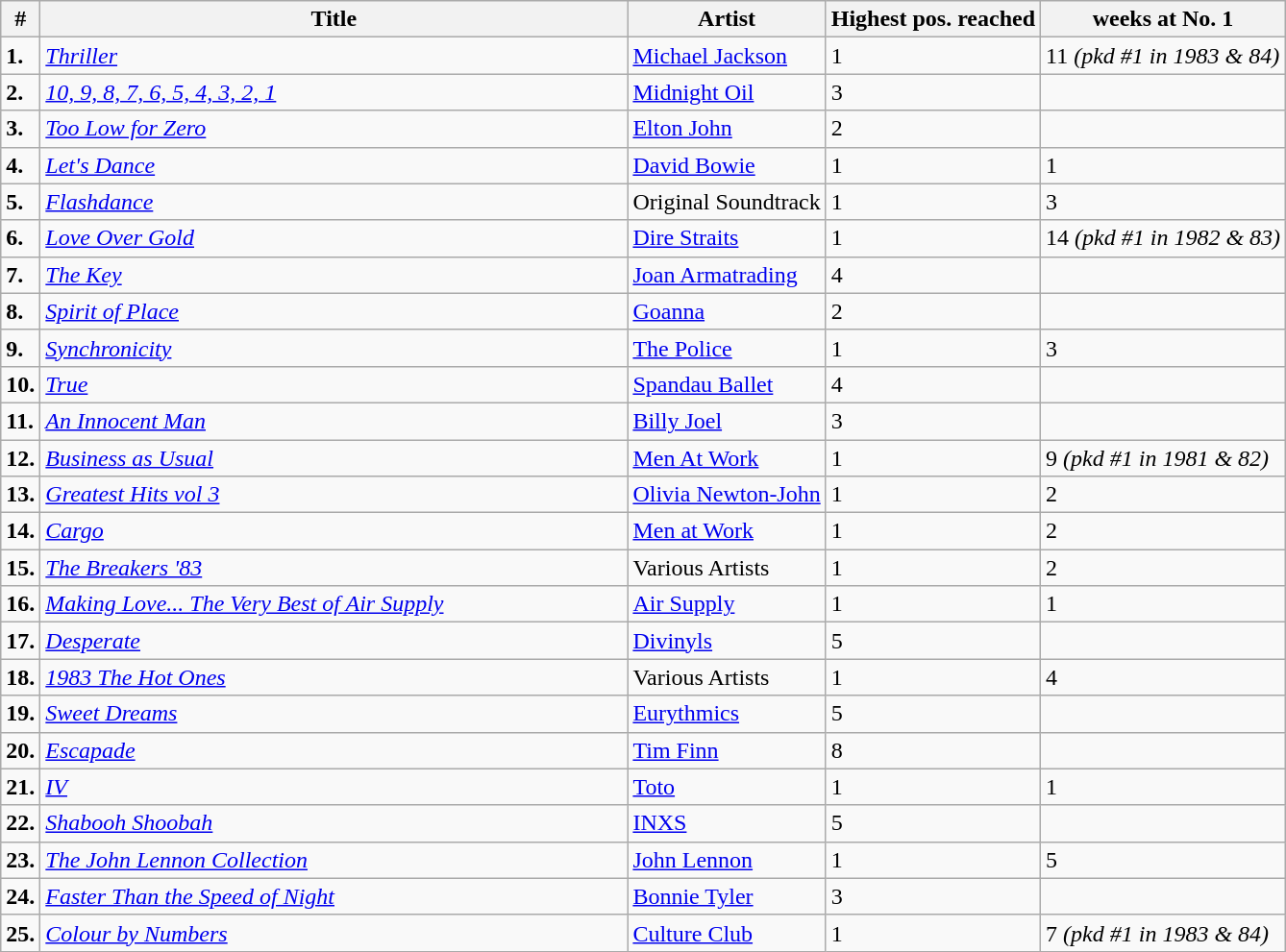<table class="wikitable">
<tr>
<th>#</th>
<th width="400">Title</th>
<th>Artist</th>
<th>Highest pos. reached</th>
<th>weeks at No. 1</th>
</tr>
<tr>
<td><strong>1.</strong></td>
<td><em><a href='#'>Thriller</a></em></td>
<td><a href='#'>Michael Jackson</a></td>
<td>1</td>
<td>11 <em>(pkd #1 in 1983 & 84)</em></td>
</tr>
<tr>
<td><strong>2.</strong></td>
<td><em><a href='#'>10, 9, 8, 7, 6, 5, 4, 3, 2, 1</a></em></td>
<td><a href='#'>Midnight Oil</a></td>
<td>3</td>
<td></td>
</tr>
<tr>
<td><strong>3.</strong></td>
<td><em><a href='#'>Too Low for Zero</a></em></td>
<td><a href='#'>Elton John</a></td>
<td>2</td>
<td></td>
</tr>
<tr>
<td><strong>4.</strong></td>
<td><em><a href='#'>Let's Dance</a></em></td>
<td><a href='#'>David Bowie</a></td>
<td>1</td>
<td>1</td>
</tr>
<tr>
<td><strong>5.</strong></td>
<td><em><a href='#'>Flashdance</a></em></td>
<td>Original Soundtrack</td>
<td>1</td>
<td>3</td>
</tr>
<tr>
<td><strong>6.</strong></td>
<td><em><a href='#'>Love Over Gold</a></em></td>
<td><a href='#'>Dire Straits</a></td>
<td>1</td>
<td>14 <em>(pkd #1 in 1982 & 83)</em></td>
</tr>
<tr>
<td><strong>7.</strong></td>
<td><em><a href='#'>The Key</a></em></td>
<td><a href='#'>Joan Armatrading</a></td>
<td>4</td>
<td></td>
</tr>
<tr>
<td><strong>8.</strong></td>
<td><em><a href='#'>Spirit of Place</a></em></td>
<td><a href='#'>Goanna</a></td>
<td>2</td>
<td></td>
</tr>
<tr>
<td><strong>9.</strong></td>
<td><em><a href='#'>Synchronicity</a></em></td>
<td><a href='#'>The Police</a></td>
<td>1</td>
<td>3</td>
</tr>
<tr>
<td><strong>10.</strong></td>
<td><em><a href='#'>True</a></em></td>
<td><a href='#'>Spandau Ballet</a></td>
<td>4</td>
<td></td>
</tr>
<tr>
<td><strong>11.</strong></td>
<td><em><a href='#'>An Innocent Man</a></em></td>
<td><a href='#'>Billy Joel</a></td>
<td>3</td>
<td></td>
</tr>
<tr>
<td><strong>12.</strong></td>
<td><em><a href='#'>Business as Usual</a></em></td>
<td><a href='#'>Men At Work</a></td>
<td>1</td>
<td>9 <em>(pkd #1 in 1981 & 82)</em></td>
</tr>
<tr>
<td><strong>13.</strong></td>
<td><em><a href='#'>Greatest Hits vol 3</a></em></td>
<td><a href='#'>Olivia Newton-John</a></td>
<td>1</td>
<td>2</td>
</tr>
<tr>
<td><strong>14.</strong></td>
<td><em><a href='#'>Cargo</a></em></td>
<td><a href='#'>Men at Work</a></td>
<td>1</td>
<td>2</td>
</tr>
<tr>
<td><strong>15.</strong></td>
<td><em><a href='#'>The Breakers '83</a></em></td>
<td>Various Artists</td>
<td>1</td>
<td>2</td>
</tr>
<tr>
<td><strong>16.</strong></td>
<td><em><a href='#'>Making Love... The Very Best of Air Supply</a></em></td>
<td><a href='#'>Air Supply</a></td>
<td>1</td>
<td>1</td>
</tr>
<tr>
<td><strong>17.</strong></td>
<td><em><a href='#'>Desperate</a></em></td>
<td><a href='#'>Divinyls</a></td>
<td>5</td>
<td></td>
</tr>
<tr>
<td><strong>18.</strong></td>
<td><em><a href='#'>1983 The Hot Ones</a></em></td>
<td>Various Artists</td>
<td>1</td>
<td>4</td>
</tr>
<tr>
<td><strong>19.</strong></td>
<td><em><a href='#'>Sweet Dreams</a></em></td>
<td><a href='#'>Eurythmics</a></td>
<td>5</td>
<td></td>
</tr>
<tr>
<td><strong>20.</strong></td>
<td><em><a href='#'>Escapade</a></em></td>
<td><a href='#'>Tim Finn</a></td>
<td>8</td>
<td></td>
</tr>
<tr>
<td><strong>21.</strong></td>
<td><em><a href='#'>IV</a></em></td>
<td><a href='#'>Toto</a></td>
<td>1</td>
<td>1</td>
</tr>
<tr>
<td><strong>22.</strong></td>
<td><em><a href='#'>Shabooh Shoobah</a></em></td>
<td><a href='#'>INXS</a></td>
<td>5</td>
<td></td>
</tr>
<tr>
<td><strong>23.</strong></td>
<td><em><a href='#'>The John Lennon Collection</a></em></td>
<td><a href='#'>John Lennon</a></td>
<td>1</td>
<td>5</td>
</tr>
<tr>
<td><strong>24.</strong></td>
<td><em><a href='#'>Faster Than the Speed of Night</a></em></td>
<td><a href='#'>Bonnie Tyler</a></td>
<td>3</td>
<td></td>
</tr>
<tr>
<td><strong>25.</strong></td>
<td><em><a href='#'>Colour by Numbers</a></em></td>
<td><a href='#'>Culture Club</a></td>
<td>1</td>
<td>7 <em>(pkd #1 in 1983 & 84)</em></td>
</tr>
</table>
